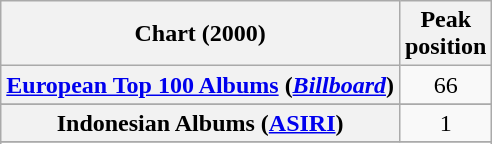<table class="wikitable sortable plainrowheaders">
<tr>
<th scope="col">Chart (2000)</th>
<th scope="col">Peak<br>position</th>
</tr>
<tr>
<th scope="row"><a href='#'>European Top 100 Albums</a> (<a href='#'><em>Billboard</em></a>)</th>
<td style="text-align:center;">66</td>
</tr>
<tr>
</tr>
<tr>
<th scope="row">Indonesian Albums (<a href='#'>ASIRI</a>)</th>
<td style="text-align:center;">1</td>
</tr>
<tr>
</tr>
<tr>
</tr>
</table>
